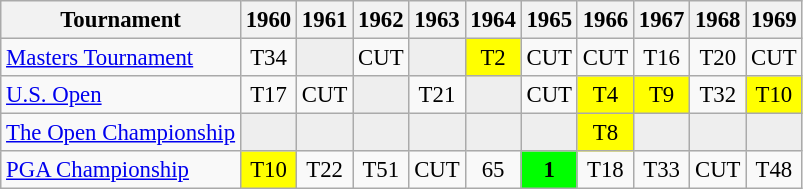<table class="wikitable" style="font-size:95%;text-align:center;">
<tr>
<th>Tournament</th>
<th>1960</th>
<th>1961</th>
<th>1962</th>
<th>1963</th>
<th>1964</th>
<th>1965</th>
<th>1966</th>
<th>1967</th>
<th>1968</th>
<th>1969</th>
</tr>
<tr>
<td align=left><a href='#'>Masters Tournament</a></td>
<td>T34</td>
<td style="background:#eeeeee;"></td>
<td>CUT</td>
<td style="background:#eeeeee;"></td>
<td style="background:yellow;">T2</td>
<td>CUT</td>
<td>CUT</td>
<td>T16</td>
<td>T20</td>
<td>CUT</td>
</tr>
<tr>
<td align=left><a href='#'>U.S. Open</a></td>
<td>T17</td>
<td>CUT</td>
<td style="background:#eeeeee;"></td>
<td>T21</td>
<td style="background:#eeeeee;"></td>
<td>CUT</td>
<td style="background:yellow;">T4</td>
<td style="background:yellow;">T9</td>
<td>T32</td>
<td style="background:yellow;">T10</td>
</tr>
<tr>
<td align=left><a href='#'>The Open Championship</a></td>
<td style="background:#eeeeee;"></td>
<td style="background:#eeeeee;"></td>
<td style="background:#eeeeee;"></td>
<td style="background:#eeeeee;"></td>
<td style="background:#eeeeee;"></td>
<td style="background:#eeeeee;"></td>
<td style="background:yellow;">T8</td>
<td style="background:#eeeeee;"></td>
<td style="background:#eeeeee;"></td>
<td style="background:#eeeeee;"></td>
</tr>
<tr>
<td align=left><a href='#'>PGA Championship</a></td>
<td style="background:yellow;">T10</td>
<td>T22</td>
<td>T51</td>
<td>CUT</td>
<td>65</td>
<td style="background:lime;"><strong>1</strong></td>
<td>T18</td>
<td>T33</td>
<td>CUT</td>
<td>T48</td>
</tr>
</table>
